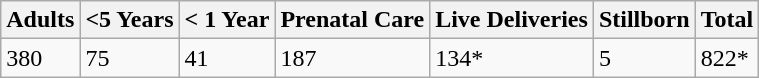<table class="wikitable">
<tr>
<th><strong>Adults</strong></th>
<th><strong><5 Years</strong></th>
<th><strong>< 1 Year</strong></th>
<th><strong>Prenatal Care</strong></th>
<th><strong>Live Deliveries</strong></th>
<th><strong>Stillborn</strong></th>
<th><strong>Total</strong></th>
</tr>
<tr>
<td>380</td>
<td>75</td>
<td>41</td>
<td>187</td>
<td>134*</td>
<td>5</td>
<td>822*</td>
</tr>
</table>
